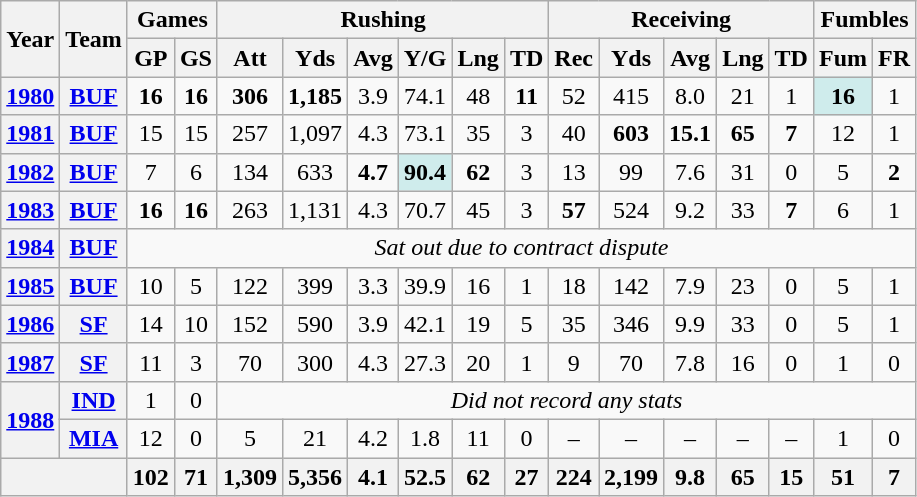<table class= "wikitable" style="text-align:center;">
<tr>
<th rowspan="2">Year</th>
<th rowspan="2">Team</th>
<th colspan="2">Games</th>
<th colspan="6">Rushing</th>
<th colspan="5">Receiving</th>
<th colspan="2">Fumbles</th>
</tr>
<tr>
<th>GP</th>
<th>GS</th>
<th>Att</th>
<th>Yds</th>
<th>Avg</th>
<th>Y/G</th>
<th>Lng</th>
<th>TD</th>
<th>Rec</th>
<th>Yds</th>
<th>Avg</th>
<th>Lng</th>
<th>TD</th>
<th>Fum</th>
<th>FR</th>
</tr>
<tr>
<th><a href='#'>1980</a></th>
<th><a href='#'>BUF</a></th>
<td><strong>16</strong></td>
<td><strong>16</strong></td>
<td><strong>306</strong></td>
<td><strong>1,185</strong></td>
<td>3.9</td>
<td>74.1</td>
<td>48</td>
<td><strong>11</strong></td>
<td>52</td>
<td>415</td>
<td>8.0</td>
<td>21</td>
<td>1</td>
<td style="background:#cfecec;"><strong>16</strong></td>
<td>1</td>
</tr>
<tr>
<th><a href='#'>1981</a></th>
<th><a href='#'>BUF</a></th>
<td>15</td>
<td>15</td>
<td>257</td>
<td>1,097</td>
<td>4.3</td>
<td>73.1</td>
<td>35</td>
<td>3</td>
<td>40</td>
<td><strong>603</strong></td>
<td><strong>15.1</strong></td>
<td><strong>65</strong></td>
<td><strong>7</strong></td>
<td>12</td>
<td>1</td>
</tr>
<tr>
<th><a href='#'>1982</a></th>
<th><a href='#'>BUF</a></th>
<td>7</td>
<td>6</td>
<td>134</td>
<td>633</td>
<td><strong>4.7</strong></td>
<td style="background:#cfecec;"><strong>90.4</strong></td>
<td><strong>62</strong></td>
<td>3</td>
<td>13</td>
<td>99</td>
<td>7.6</td>
<td>31</td>
<td>0</td>
<td>5</td>
<td><strong>2</strong></td>
</tr>
<tr>
<th><a href='#'>1983</a></th>
<th><a href='#'>BUF</a></th>
<td><strong>16</strong></td>
<td><strong>16</strong></td>
<td>263</td>
<td>1,131</td>
<td>4.3</td>
<td>70.7</td>
<td>45</td>
<td>3</td>
<td><strong>57</strong></td>
<td>524</td>
<td>9.2</td>
<td>33</td>
<td><strong>7</strong></td>
<td>6</td>
<td>1</td>
</tr>
<tr>
<th><a href='#'>1984</a></th>
<th><a href='#'>BUF</a></th>
<td colspan="15"><em>Sat out due to contract dispute</em></td>
</tr>
<tr>
<th><a href='#'>1985</a></th>
<th><a href='#'>BUF</a></th>
<td>10</td>
<td>5</td>
<td>122</td>
<td>399</td>
<td>3.3</td>
<td>39.9</td>
<td>16</td>
<td>1</td>
<td>18</td>
<td>142</td>
<td>7.9</td>
<td>23</td>
<td>0</td>
<td>5</td>
<td>1</td>
</tr>
<tr>
<th><a href='#'>1986</a></th>
<th><a href='#'>SF</a></th>
<td>14</td>
<td>10</td>
<td>152</td>
<td>590</td>
<td>3.9</td>
<td>42.1</td>
<td>19</td>
<td>5</td>
<td>35</td>
<td>346</td>
<td>9.9</td>
<td>33</td>
<td>0</td>
<td>5</td>
<td>1</td>
</tr>
<tr>
<th><a href='#'>1987</a></th>
<th><a href='#'>SF</a></th>
<td>11</td>
<td>3</td>
<td>70</td>
<td>300</td>
<td>4.3</td>
<td>27.3</td>
<td>20</td>
<td>1</td>
<td>9</td>
<td>70</td>
<td>7.8</td>
<td>16</td>
<td>0</td>
<td>1</td>
<td>0</td>
</tr>
<tr>
<th rowspan="2"><a href='#'>1988</a></th>
<th><a href='#'>IND</a></th>
<td>1</td>
<td>0</td>
<td colspan="13"><em>Did not record any stats</em></td>
</tr>
<tr>
<th><a href='#'>MIA</a></th>
<td>12</td>
<td>0</td>
<td>5</td>
<td>21</td>
<td>4.2</td>
<td>1.8</td>
<td>11</td>
<td>0</td>
<td>–</td>
<td>–</td>
<td>–</td>
<td>–</td>
<td>–</td>
<td>1</td>
<td>0</td>
</tr>
<tr>
<th colspan="2"></th>
<th>102</th>
<th>71</th>
<th>1,309</th>
<th>5,356</th>
<th>4.1</th>
<th>52.5</th>
<th>62</th>
<th>27</th>
<th>224</th>
<th>2,199</th>
<th>9.8</th>
<th>65</th>
<th>15</th>
<th>51</th>
<th>7</th>
</tr>
</table>
